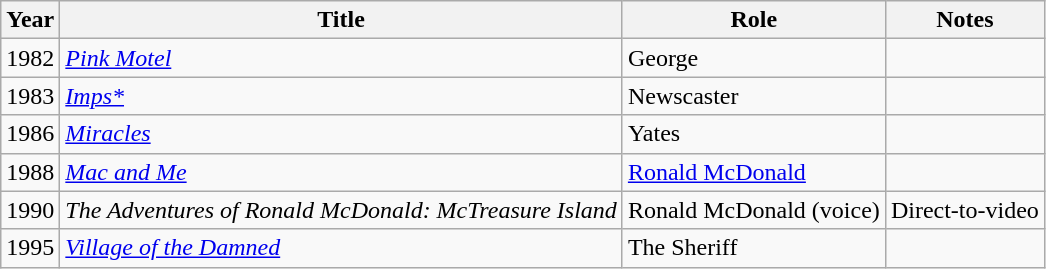<table class="wikitable sortable">
<tr>
<th>Year</th>
<th>Title</th>
<th>Role</th>
<th class="unsortable">Notes</th>
</tr>
<tr>
<td>1982</td>
<td><em><a href='#'>Pink Motel</a></em></td>
<td>George</td>
<td></td>
</tr>
<tr>
<td>1983</td>
<td><em><a href='#'>Imps*</a></em></td>
<td>Newscaster</td>
<td></td>
</tr>
<tr>
<td>1986</td>
<td><em><a href='#'>Miracles</a></em></td>
<td>Yates</td>
<td></td>
</tr>
<tr>
<td>1988</td>
<td><em><a href='#'>Mac and Me</a></em></td>
<td><a href='#'>Ronald McDonald</a></td>
<td></td>
</tr>
<tr>
<td>1990</td>
<td><em>The Adventures of Ronald McDonald: McTreasure Island</em></td>
<td>Ronald McDonald (voice)</td>
<td>Direct-to-video</td>
</tr>
<tr>
<td>1995</td>
<td><em><a href='#'>Village of the Damned</a></em></td>
<td>The Sheriff</td>
<td></td>
</tr>
</table>
